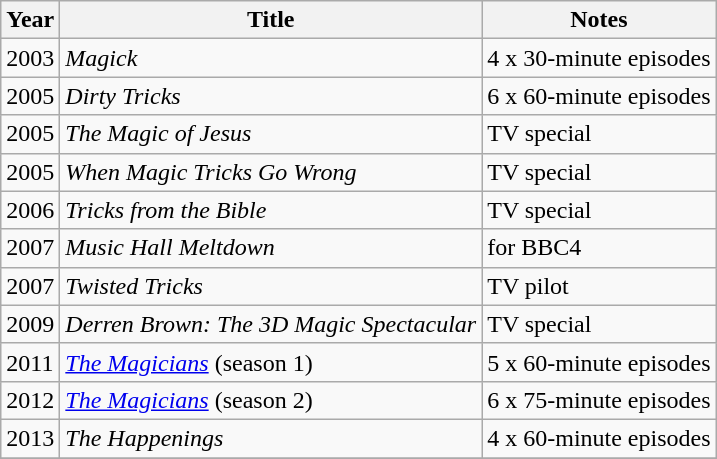<table class="wikitable">
<tr>
<th>Year</th>
<th>Title</th>
<th>Notes</th>
</tr>
<tr>
<td>2003</td>
<td><em>Magick</em></td>
<td>4 x 30-minute episodes</td>
</tr>
<tr>
<td>2005</td>
<td><em>Dirty Tricks</em></td>
<td>6 x 60-minute episodes</td>
</tr>
<tr>
<td>2005</td>
<td><em>The Magic of Jesus</em></td>
<td>TV special</td>
</tr>
<tr>
<td>2005</td>
<td><em>When Magic Tricks Go Wrong</em></td>
<td>TV special</td>
</tr>
<tr>
<td>2006</td>
<td><em>Tricks from the Bible</em></td>
<td>TV special</td>
</tr>
<tr>
<td>2007</td>
<td><em>Music Hall Meltdown</em></td>
<td>for BBC4</td>
</tr>
<tr>
<td>2007</td>
<td><em>Twisted Tricks</em></td>
<td>TV pilot</td>
</tr>
<tr>
<td>2009</td>
<td><em>Derren Brown: The 3D Magic Spectacular</em></td>
<td>TV special</td>
</tr>
<tr>
<td>2011</td>
<td><em><a href='#'>The Magicians</a></em> (season 1)</td>
<td>5 x 60-minute episodes</td>
</tr>
<tr>
<td>2012</td>
<td><em><a href='#'>The Magicians</a></em> (season 2)</td>
<td>6 x 75-minute episodes</td>
</tr>
<tr>
<td>2013</td>
<td><em>The Happenings</em></td>
<td>4 x 60-minute episodes</td>
</tr>
<tr>
</tr>
</table>
